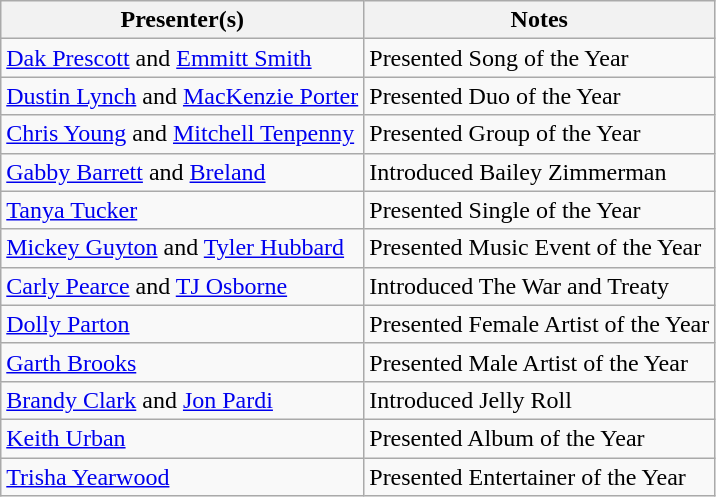<table class="wikitable">
<tr>
<th>Presenter(s)</th>
<th>Notes</th>
</tr>
<tr>
<td><a href='#'>Dak Prescott</a> and  <a href='#'>Emmitt Smith</a></td>
<td>Presented Song of the Year</td>
</tr>
<tr>
<td><a href='#'>Dustin Lynch</a> and <a href='#'>MacKenzie Porter</a></td>
<td>Presented Duo of the Year</td>
</tr>
<tr>
<td><a href='#'>Chris Young</a> and <a href='#'>Mitchell Tenpenny</a></td>
<td>Presented Group of the Year</td>
</tr>
<tr>
<td><a href='#'>Gabby Barrett</a> and <a href='#'>Breland</a></td>
<td>Introduced Bailey Zimmerman</td>
</tr>
<tr>
<td><a href='#'>Tanya Tucker</a></td>
<td>Presented Single of the Year</td>
</tr>
<tr>
<td><a href='#'>Mickey Guyton</a> and <a href='#'>Tyler Hubbard</a></td>
<td>Presented Music Event of the Year</td>
</tr>
<tr>
<td><a href='#'>Carly Pearce</a> and <a href='#'>TJ Osborne</a></td>
<td>Introduced The War and Treaty</td>
</tr>
<tr>
<td><a href='#'>Dolly Parton</a></td>
<td>Presented Female Artist of the Year</td>
</tr>
<tr>
<td><a href='#'>Garth Brooks</a></td>
<td>Presented Male Artist of the Year</td>
</tr>
<tr>
<td><a href='#'>Brandy Clark</a> and <a href='#'>Jon Pardi</a></td>
<td>Introduced Jelly Roll</td>
</tr>
<tr>
<td><a href='#'>Keith Urban</a></td>
<td>Presented Album of the Year</td>
</tr>
<tr>
<td><a href='#'>Trisha Yearwood</a></td>
<td>Presented Entertainer of the Year</td>
</tr>
</table>
